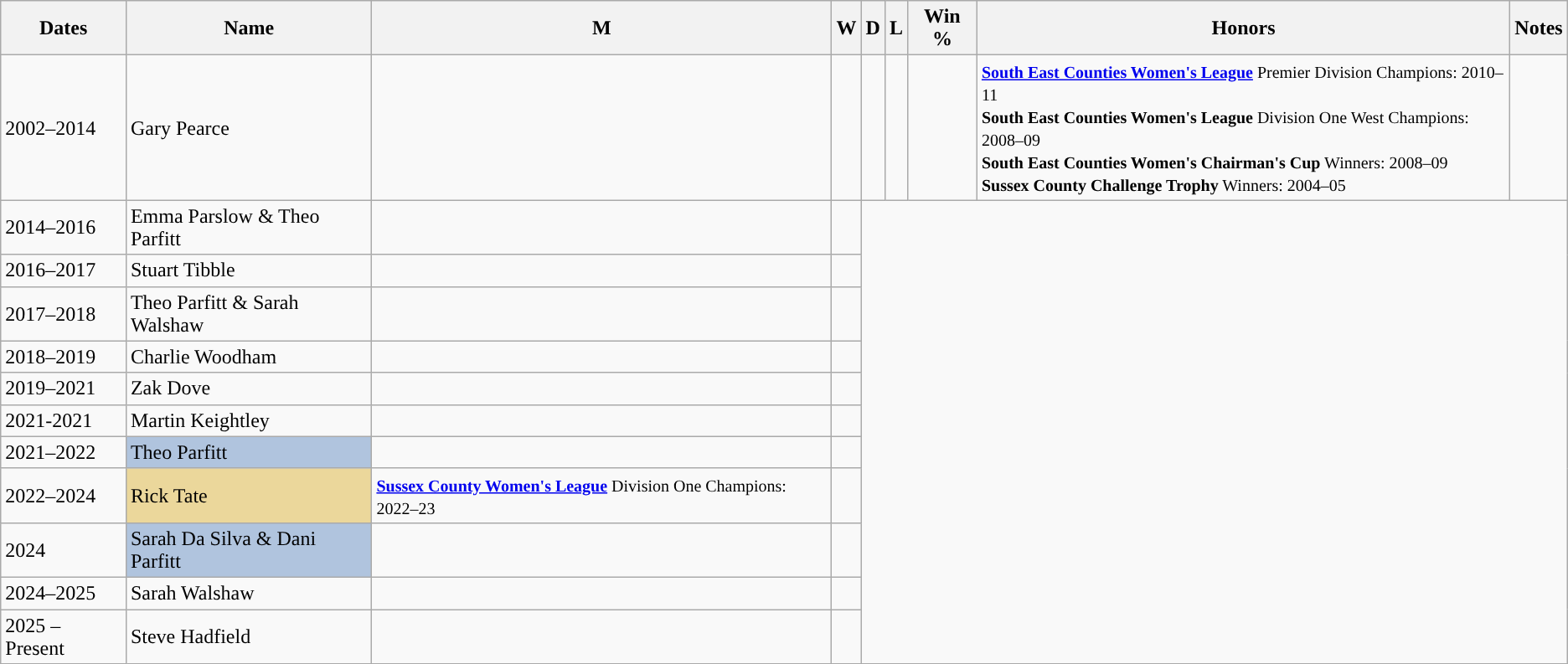<table class="wikitable">
<tr>
<th>Dates</th>
<th>Name</th>
<th>M</th>
<th>W</th>
<th>D</th>
<th>L</th>
<th>Win %</th>
<th>Honors</th>
<th>Notes</th>
</tr>
<tr>
<td>2002–2014</td>
<td> Gary Pearce</td>
<td></td>
<td></td>
<td></td>
<td></td>
<td></td>
<td><small><strong><a href='#'>South East Counties Women's League</a></strong> Premier Division Champions: 2010–11</small><br><small><strong>South East Counties Women's League</strong> Division One West Champions: 2008–09</small><br><small><strong>South East Counties Women's Chairman's Cup</strong> Winners: 2008–09</small><br><small><strong>Sussex County Challenge Trophy</strong> Winners: 2004–05</small></td>
<td></td>
</tr>
<tr>
<td>2014–2016</td>
<td> Emma Parslow & Theo Parfitt<br></td>
<td></td>
<td></td>
</tr>
<tr>
<td>2016–2017</td>
<td> Stuart Tibble<br></td>
<td></td>
<td></td>
</tr>
<tr>
<td>2017–2018</td>
<td> Theo Parfitt & Sarah Walshaw<br></td>
<td></td>
<td></td>
</tr>
<tr>
<td>2018–2019</td>
<td> Charlie Woodham<br></td>
<td></td>
<td></td>
</tr>
<tr>
<td>2019–2021</td>
<td> Zak Dove<br></td>
<td></td>
<td></td>
</tr>
<tr>
<td>2021-2021</td>
<td> Martin Keightley<br></td>
<td></td>
<td></td>
</tr>
<tr>
<td>2021–2022</td>
<td scope=row align="left" style=background:#B0C4DE> Theo Parfitt <br></td>
<td></td>
<td></td>
</tr>
<tr>
<td>2022–2024</td>
<td scope=row align="left" style=background:#EBD79B> Rick Tate <br></td>
<td><small><strong><a href='#'>Sussex County Women's League</a></strong> Division One Champions: 2022–23</small></td>
<td></td>
</tr>
<tr>
<td>2024</td>
<td scope=row align="left" style=background:#B0C4DE> Sarah Da Silva & Dani Parfitt <br></td>
<td></td>
<td></td>
</tr>
<tr>
<td>2024–2025</td>
<td> Sarah Walshaw<br></td>
<td></td>
<td></td>
</tr>
<tr>
<td>2025 – Present</td>
<td> Steve Hadfield<br></td>
<td></td>
<td></td>
</tr>
</table>
